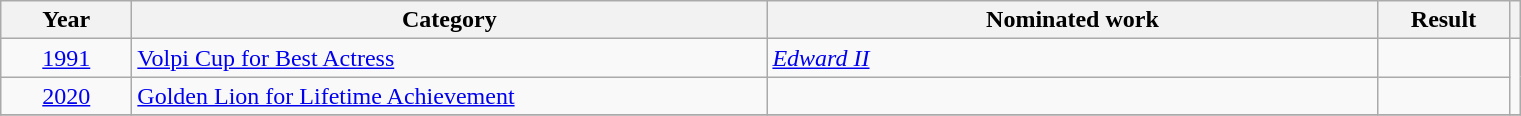<table class=wikitable>
<tr>
<th scope="col" style="width:5em;">Year</th>
<th scope="col" style="width:26em;">Category</th>
<th scope="col" style="width:25em;">Nominated work</th>
<th scope="col" style="width:5em;">Result</th>
<th></th>
</tr>
<tr>
<td style="text-align:center;"><a href='#'>1991</a></td>
<td><a href='#'>Volpi Cup for Best Actress</a></td>
<td><em><a href='#'>Edward II</a></em></td>
<td></td>
<td rowspan="2" style="text-align:center;"><br></td>
</tr>
<tr>
<td style="text-align:center;"><a href='#'>2020</a></td>
<td><a href='#'>Golden Lion for Lifetime Achievement</a></td>
<td></td>
<td></td>
</tr>
<tr>
</tr>
</table>
